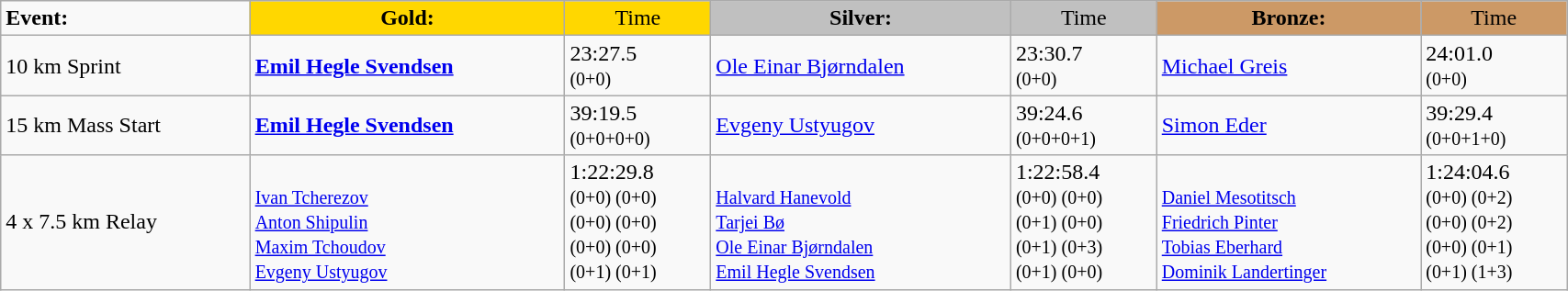<table class="wikitable" width=90%>
<tr>
<td><strong>Event:</strong></td>
<td style="text-align:center;background-color:gold;"><strong>Gold:</strong></td>
<td style="text-align:center;background-color:gold;">Time</td>
<td style="text-align:center;background-color:silver;"><strong>Silver:</strong></td>
<td style="text-align:center;background-color:silver;">Time</td>
<td style="text-align:center;background-color:#CC9966;"><strong>Bronze:</strong></td>
<td style="text-align:center;background-color:#CC9966;">Time</td>
</tr>
<tr>
<td>10 km Sprint<br><em></em></td>
<td><strong><a href='#'>Emil Hegle Svendsen</a></strong><br><small></small></td>
<td>23:27.5<br><small>(0+0)</small></td>
<td><a href='#'>Ole Einar Bjørndalen</a><br><small></small></td>
<td>23:30.7<br><small>(0+0)</small></td>
<td><a href='#'>Michael Greis</a><br><small></small></td>
<td>24:01.0<br><small>(0+0)</small></td>
</tr>
<tr>
<td>15 km Mass Start<br></td>
<td><strong><a href='#'>Emil Hegle Svendsen</a></strong><br><small></small></td>
<td>39:19.5<br><small>(0+0+0+0)</small></td>
<td><a href='#'>Evgeny Ustyugov</a><br><small></small></td>
<td>39:24.6<br><small>(0+0+0+1)</small></td>
<td><a href='#'>Simon Eder</a><br><small></small></td>
<td>39:29.4<br><small>(0+0+1+0)</small></td>
</tr>
<tr>
<td>4 x 7.5 km Relay<br><em></em></td>
<td><strong></strong>  <br><small><a href='#'>Ivan Tcherezov</a><br><a href='#'>Anton Shipulin</a><br><a href='#'>Maxim Tchoudov</a><br><a href='#'>Evgeny Ustyugov</a></small></td>
<td>1:22:29.8 <br><small>(0+0) (0+0)<br>(0+0) (0+0)<br>(0+0) (0+0)<br>(0+1) (0+1)</small></td>
<td>  <br><small><a href='#'>Halvard Hanevold</a><br><a href='#'>Tarjei Bø</a><br><a href='#'>Ole Einar Bjørndalen</a><br><a href='#'>Emil Hegle Svendsen</a></small></td>
<td>1:22:58.4 <br><small>(0+0) (0+0)<br>(0+1) (0+0)<br>(0+1) (0+3)<br>(0+1) (0+0)</small></td>
<td>  <br><small><a href='#'>Daniel Mesotitsch</a><br><a href='#'>Friedrich Pinter</a><br><a href='#'>Tobias Eberhard</a><br><a href='#'>Dominik Landertinger</a></small></td>
<td>1:24:04.6 <br><small>(0+0) (0+2)<br>(0+0) (0+2)<br>(0+0) (0+1)<br>(0+1) (1+3)</small></td>
</tr>
</table>
